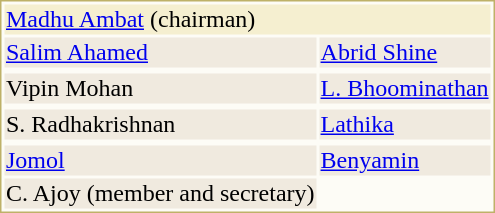<table style="border: 1px solid #BEB168;background-color:#FDFCF6;">
<tr>
<td colspan="2" style="background-color:#F5EFD0;"> <a href='#'>Madhu Ambat</a> (chairman)</td>
</tr>
<tr style="background-color:#F0EADF;">
<td> <a href='#'>Salim Ahamed</a></td>
<td> <a href='#'>Abrid Shine</a></td>
</tr>
<tr style="vertical-align:top;">
</tr>
<tr style="background-color:#F0EADF;">
<td> Vipin Mohan</td>
<td> <a href='#'>L. Bhoominathan</a></td>
</tr>
<tr style="vertical-align:top;">
</tr>
<tr style="background-color:#F0EADF;">
<td> S. Radhakrishnan</td>
<td> <a href='#'>Lathika</a></td>
</tr>
<tr style="vertical-align:top;">
</tr>
<tr style="background-color:#F0EADF;">
<td> <a href='#'>Jomol</a></td>
<td> <a href='#'>Benyamin</a></td>
</tr>
<tr style="background-color:#F0EADF;">
<td> C. Ajoy (member and secretary)</td>
</tr>
</table>
